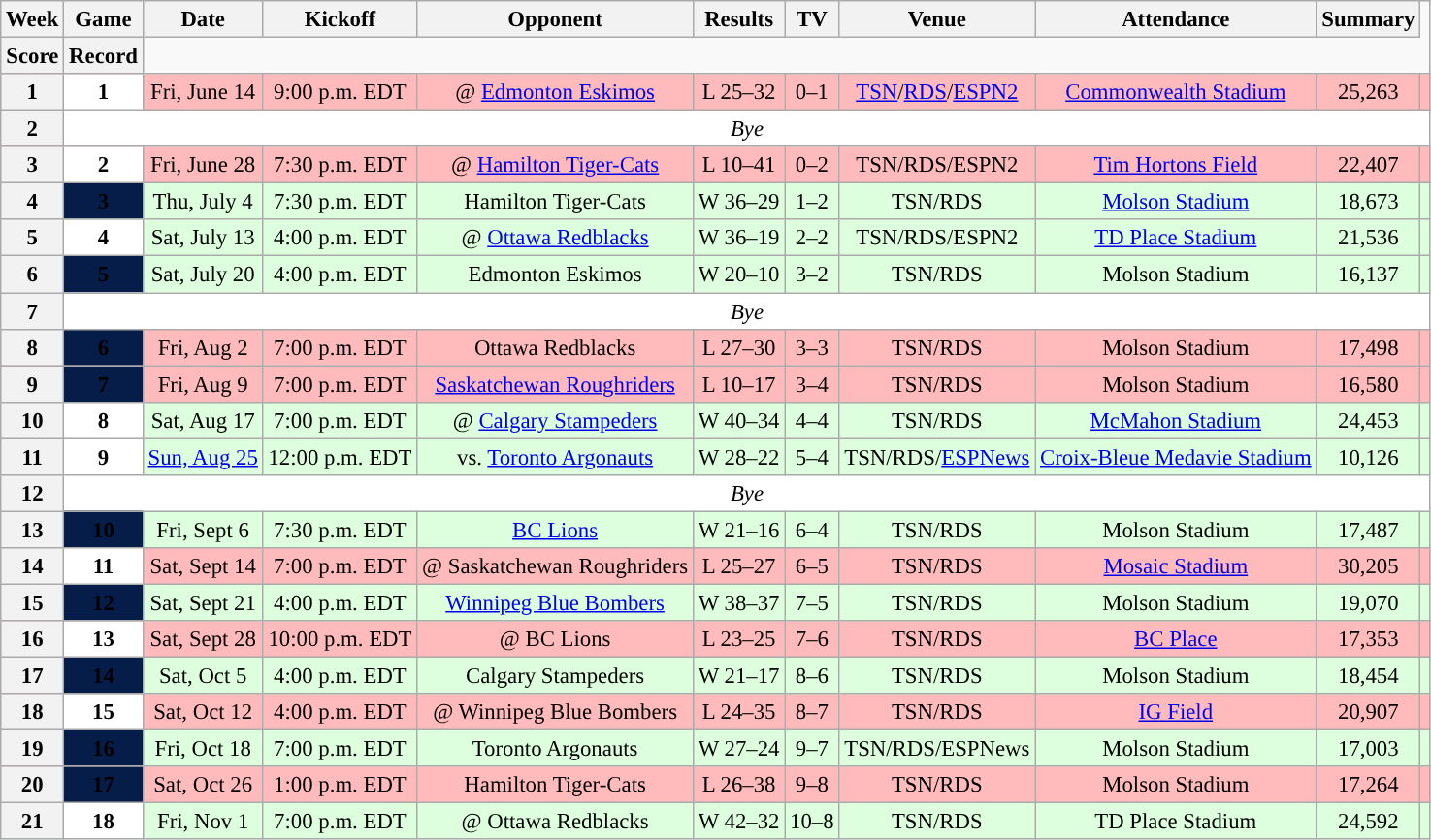<table class="wikitable" style="font-size: 95%;">
<tr>
<th scope="col">Week</th>
<th scope="col">Game</th>
<th scope="col">Date</th>
<th scope="col">Kickoff</th>
<th scope="col">Opponent</th>
<th scope="col">Results</th>
<th scope="col">TV</th>
<th scope="col">Venue</th>
<th scope="col">Attendance</th>
<th scope="col">Summary</th>
</tr>
<tr>
<th scope="col">Score</th>
<th scope="col">Record</th>
</tr>
<tr align="center"= bgcolor="ffbbbb">
<th align="center"><strong>1</strong></th>
<th style="text-align:center; background:white;"><span><strong>1</strong></span></th>
<td align="center">Fri, June 14</td>
<td align="center">9:00 p.m. EDT</td>
<td align="center">@ <a href='#'>Edmonton Eskimos</a></td>
<td align="center">L 25–32</td>
<td align="center">0–1</td>
<td align="center"><a href='#'>TSN</a>/<a href='#'>RDS</a>/<a href='#'>ESPN2</a></td>
<td align="center"><a href='#'>Commonwealth Stadium</a></td>
<td align="center">25,263</td>
<td align="center"></td>
</tr>
<tr align="center"= bgcolor="ffffff">
<th align="center"><strong>2</strong></th>
<td colspan=10 align="center" valign="middle"><em>Bye</em></td>
</tr>
<tr align="center"= bgcolor="ffbbbb">
<th align="center"><strong>3</strong></th>
<th style="text-align:center; background:white;"><span><strong>2</strong></span></th>
<td align="center">Fri, June 28</td>
<td align="center">7:30 p.m. EDT</td>
<td align="center">@ <a href='#'>Hamilton Tiger-Cats</a></td>
<td align="center">L 10–41</td>
<td align="center">0–2</td>
<td align="center">TSN/RDS/ESPN2</td>
<td align="center"><a href='#'>Tim Hortons Field</a></td>
<td align="center">22,407</td>
<td align="center"></td>
</tr>
<tr align="center"= bgcolor="ddffdd">
<th align="center"><strong>4</strong></th>
<th style="text-align:center; background:#071D49;"><span><strong>3</strong></span></th>
<td align="center">Thu, July 4</td>
<td align="center">7:30 p.m. EDT</td>
<td align="center">Hamilton Tiger-Cats</td>
<td align="center">W 36–29</td>
<td align="center">1–2</td>
<td align="center">TSN/RDS</td>
<td align="center"><a href='#'>Molson Stadium</a></td>
<td align="center">18,673</td>
<td align="center"></td>
</tr>
<tr align="center"= bgcolor="ddffdd">
<th align="center"><strong>5</strong></th>
<th style="text-align:center; background:white;"><span><strong>4</strong></span></th>
<td align="center">Sat, July 13</td>
<td align="center">4:00 p.m. EDT</td>
<td align="center">@ <a href='#'>Ottawa Redblacks</a></td>
<td align="center">W 36–19</td>
<td align="center">2–2</td>
<td align="center">TSN/RDS/ESPN2</td>
<td align="center"><a href='#'>TD Place Stadium</a></td>
<td align="center">21,536</td>
<td align="center"></td>
</tr>
<tr align="center"= bgcolor="ddffdd">
<th align="center"><strong>6</strong></th>
<th style="text-align:center; background:#071D49;"><span><strong>5</strong></span></th>
<td align="center">Sat, July 20</td>
<td align="center">4:00 p.m. EDT</td>
<td align="center">Edmonton Eskimos</td>
<td align="center">W 20–10</td>
<td align="center">3–2</td>
<td align="center">TSN/RDS</td>
<td align="center">Molson Stadium</td>
<td align="center">16,137</td>
<td align="center"></td>
</tr>
<tr align="center"= bgcolor="ffffff">
<th align="center"><strong>7</strong></th>
<td colspan=10 align="center" valign="middle"><em>Bye</em></td>
</tr>
<tr align="center"= bgcolor="ffbbbb">
<th align="center"><strong>8</strong></th>
<th style="text-align:center; background:#071D49;"><span><strong>6</strong></span></th>
<td align="center">Fri, Aug 2</td>
<td align="center">7:00 p.m. EDT</td>
<td align="center">Ottawa Redblacks</td>
<td align="center">L 27–30 </td>
<td align="center">3–3</td>
<td align="center">TSN/RDS</td>
<td align="center">Molson Stadium</td>
<td align="center">17,498</td>
<td align="center"></td>
</tr>
<tr align="center"= bgcolor="ffbbbb">
<th align="center"><strong>9</strong></th>
<th style="text-align:center; background:#071D49;"><span><strong>7</strong></span></th>
<td align="center">Fri, Aug 9</td>
<td align="center">7:00 p.m. EDT</td>
<td align="center"><a href='#'>Saskatchewan Roughriders</a></td>
<td align="center">L 10–17</td>
<td align="center">3–4</td>
<td align="center">TSN/RDS</td>
<td align="center">Molson Stadium</td>
<td align="center">16,580</td>
<td align="center"></td>
</tr>
<tr align="center"= bgcolor="ddffdd">
<th align="center"><strong>10</strong></th>
<th style="text-align:center; background:white;"><span><strong>8</strong></span></th>
<td align="center">Sat, Aug 17</td>
<td align="center">7:00 p.m. EDT</td>
<td align="center">@ <a href='#'>Calgary Stampeders</a></td>
<td align="center">W 40–34 </td>
<td align="center">4–4</td>
<td align="center">TSN/RDS</td>
<td align="center"><a href='#'>McMahon Stadium</a></td>
<td align="center">24,453</td>
<td align="center"></td>
</tr>
<tr align="center"= bgcolor="ddffdd">
<th align="center"><strong>11</strong></th>
<th style="text-align:center; background:white;"><span><strong>9</strong></span></th>
<td align="center"><a href='#'>Sun, Aug 25</a></td>
<td align="center">12:00 p.m. EDT</td>
<td align="center">vs. <a href='#'>Toronto Argonauts</a></td>
<td align="center">W 28–22</td>
<td align="center">5–4</td>
<td align="center">TSN/RDS/<a href='#'>ESPNews</a></td>
<td align="center"><a href='#'>Croix-Bleue Medavie Stadium</a></td>
<td align="center">10,126</td>
<td align="center"></td>
</tr>
<tr align="center"= bgcolor="ffffff">
<th align="center"><strong>12</strong></th>
<td colspan=10 align="center" valign="middle"><em>Bye</em></td>
</tr>
<tr align="center"= bgcolor="ddffdd">
<th align="center"><strong>13</strong></th>
<th style="text-align:center; background:#071D49;"><span><strong>10</strong></span></th>
<td align="center">Fri, Sept 6</td>
<td align="center">7:30 p.m. EDT</td>
<td align="center"><a href='#'>BC Lions</a></td>
<td align="center">W 21–16</td>
<td align="center">6–4</td>
<td align="center">TSN/RDS</td>
<td align="center">Molson Stadium</td>
<td align="center">17,487</td>
<td align="center"></td>
</tr>
<tr align="center"= bgcolor="ffbbbb">
<th align="center"><strong>14</strong></th>
<th style="text-align:center; background:white;"><span><strong>11</strong></span></th>
<td align="center">Sat, Sept 14</td>
<td align="center">7:00 p.m. EDT</td>
<td align="center">@ Saskatchewan Roughriders</td>
<td align="center">L 25–27</td>
<td align="center">6–5</td>
<td align="center">TSN/RDS</td>
<td align="center"><a href='#'>Mosaic Stadium</a></td>
<td align="center">30,205</td>
<td align="center"></td>
</tr>
<tr align="center"= bgcolor="ddffdd">
<th align="center"><strong>15</strong></th>
<th style="text-align:center; background:#071D49;"><span><strong>12</strong></span></th>
<td align="center">Sat, Sept 21</td>
<td align="center">4:00 p.m. EDT</td>
<td align="center"><a href='#'>Winnipeg Blue Bombers</a></td>
<td align="center">W 38–37</td>
<td align="center">7–5</td>
<td align="center">TSN/RDS</td>
<td align="center">Molson Stadium</td>
<td align="center">19,070</td>
<td align="center"></td>
</tr>
<tr align="center"= bgcolor="ffbbbb">
<th align="center"><strong>16</strong></th>
<th style="text-align:center; background:white;"><span><strong>13</strong></span></th>
<td align="center">Sat, Sept 28</td>
<td align="center">10:00 p.m. EDT</td>
<td align="center">@ BC Lions</td>
<td align="center">L 23–25</td>
<td align="center">7–6</td>
<td align="center">TSN/RDS</td>
<td align="center"><a href='#'>BC Place</a></td>
<td align="center">17,353</td>
<td align="center"></td>
</tr>
<tr align="center"= bgcolor="ddffdd">
<th align="center"><strong>17</strong></th>
<th style="text-align:center; background:#071D49;"><span><strong>14</strong></span></th>
<td align="center">Sat, Oct 5</td>
<td align="center">4:00 p.m. EDT</td>
<td align="center">Calgary Stampeders</td>
<td align="center">W 21–17</td>
<td align="center">8–6</td>
<td align="center">TSN/RDS</td>
<td align="center">Molson Stadium</td>
<td align="center">18,454</td>
<td align="center"></td>
</tr>
<tr align="center"= bgcolor="ffbbbb">
<th align="center"><strong>18</strong></th>
<th style="text-align:center; background:white;"><span><strong>15</strong></span></th>
<td align="center">Sat, Oct 12</td>
<td align="center">4:00 p.m. EDT</td>
<td align="center">@ Winnipeg Blue Bombers</td>
<td align="center">L 24–35</td>
<td align="center">8–7</td>
<td align="center">TSN/RDS</td>
<td align="center"><a href='#'>IG Field</a></td>
<td align="center">20,907</td>
<td align="center"></td>
</tr>
<tr align="center"= bgcolor="ddffdd">
<th align="center"><strong>19</strong></th>
<th style="text-align:center; background:#071D49;"><span><strong>16</strong></span></th>
<td align="center">Fri, Oct 18</td>
<td align="center">7:00 p.m. EDT</td>
<td align="center">Toronto Argonauts</td>
<td align="center">W 27–24</td>
<td align="center">9–7</td>
<td align="center">TSN/RDS/ESPNews</td>
<td align="center">Molson Stadium</td>
<td align="center">17,003</td>
<td align="center"></td>
</tr>
<tr align="center"= bgcolor="ffbbbb">
<th align="center"><strong>20</strong></th>
<th style="text-align:center; background:#071D49;"><span><strong>17</strong></span></th>
<td align="center">Sat, Oct 26</td>
<td align="center">1:00 p.m. EDT</td>
<td align="center">Hamilton Tiger-Cats</td>
<td align="center">L 26–38</td>
<td align="center">9–8</td>
<td align="center">TSN/RDS</td>
<td align="center">Molson Stadium</td>
<td align="center">17,264</td>
<td align="center"></td>
</tr>
<tr align="center"= bgcolor="ddffdd">
<th align="center"><strong>21</strong></th>
<th style="text-align:center; background:white;"><span><strong>18</strong></span></th>
<td align="center">Fri, Nov 1</td>
<td align="center">7:00 p.m. EDT</td>
<td align="center">@ Ottawa Redblacks</td>
<td align="center">W 42–32</td>
<td align="center">10–8</td>
<td align="center">TSN/RDS</td>
<td align="center">TD Place Stadium</td>
<td align="center">24,592</td>
<td align="center"></td>
</tr>
</table>
